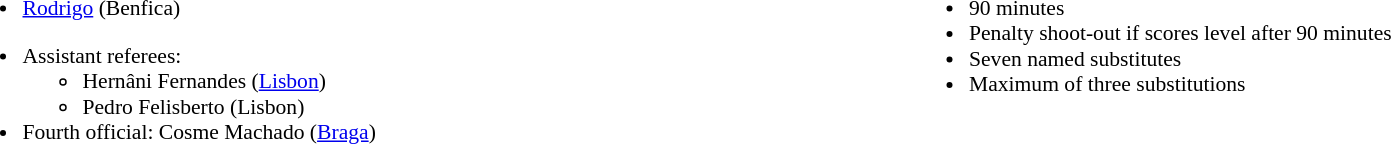<table style="width:100%; font-size:90%">
<tr>
<td style="width:50%; vertical-align:top"><br><ul><li> <a href='#'>Rodrigo</a> (Benfica)</li></ul><ul><li>Assistant referees:<ul><li>Hernâni Fernandes (<a href='#'>Lisbon</a>)</li><li>Pedro Felisberto (Lisbon)</li></ul></li><li>Fourth official: Cosme Machado (<a href='#'>Braga</a>)</li></ul></td>
<td style="width:50%; vertical-align:top"><br><ul><li>90 minutes</li><li>Penalty shoot-out if scores level after 90 minutes</li><li>Seven named substitutes</li><li>Maximum of three substitutions</li></ul></td>
</tr>
</table>
